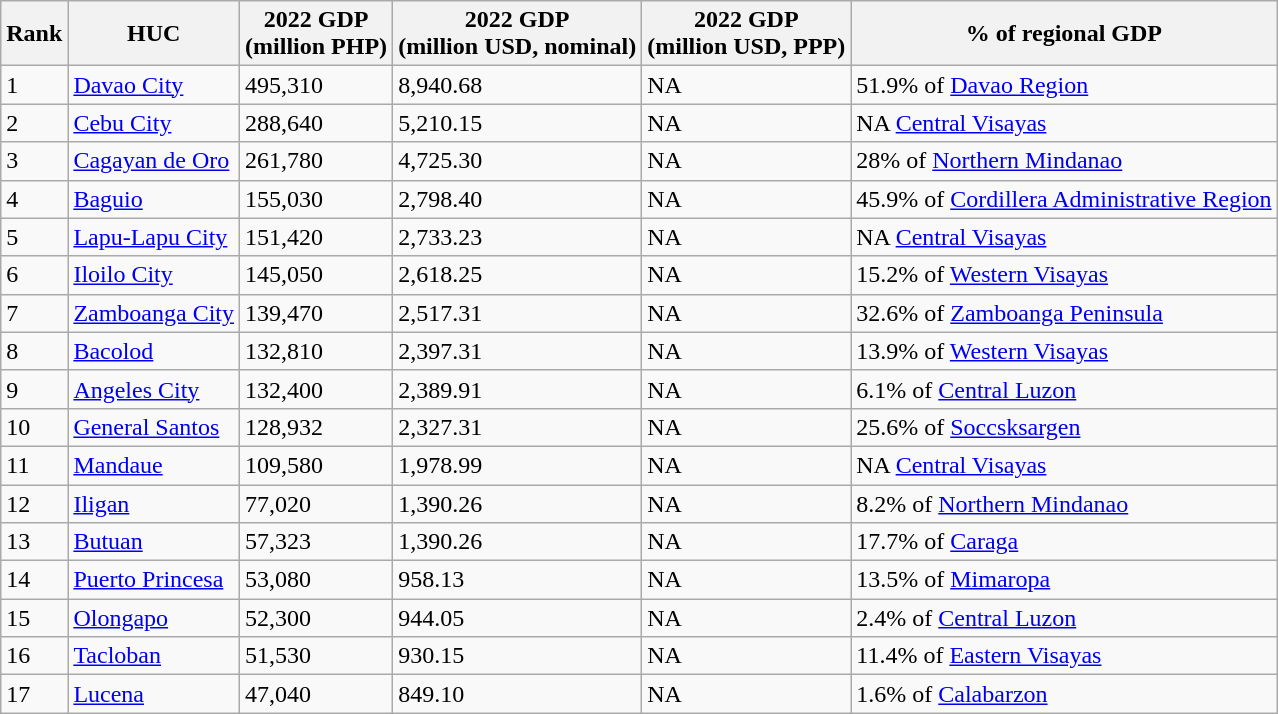<table class="wikitable sortable">
<tr>
<th>Rank</th>
<th>HUC</th>
<th>2022 GDP<br>(million PHP)</th>
<th>2022 GDP<br>(million USD, nominal)</th>
<th>2022 GDP<br>(million USD, PPP)</th>
<th>% of regional GDP</th>
</tr>
<tr>
<td>1</td>
<td><a href='#'>Davao City</a></td>
<td>495,310</td>
<td>8,940.68</td>
<td>NA</td>
<td>51.9% of <a href='#'>Davao Region</a></td>
</tr>
<tr>
<td>2</td>
<td><a href='#'>Cebu City</a></td>
<td>288,640</td>
<td>5,210.15</td>
<td>NA</td>
<td>NA <a href='#'>Central Visayas</a></td>
</tr>
<tr>
<td>3</td>
<td><a href='#'>Cagayan de Oro</a></td>
<td>261,780</td>
<td>4,725.30</td>
<td>NA</td>
<td>28% of <a href='#'>Northern Mindanao</a></td>
</tr>
<tr>
<td>4</td>
<td><a href='#'>Baguio</a></td>
<td>155,030</td>
<td>2,798.40</td>
<td>NA</td>
<td>45.9% of <a href='#'>Cordillera Administrative Region</a></td>
</tr>
<tr>
<td>5</td>
<td><a href='#'>Lapu-Lapu City</a></td>
<td>151,420</td>
<td>2,733.23</td>
<td>NA</td>
<td>NA <a href='#'>Central Visayas</a></td>
</tr>
<tr>
<td>6</td>
<td><a href='#'>Iloilo City</a></td>
<td>145,050</td>
<td>2,618.25</td>
<td>NA</td>
<td>15.2% of <a href='#'>Western Visayas</a></td>
</tr>
<tr>
<td>7</td>
<td><a href='#'>Zamboanga City</a></td>
<td>139,470</td>
<td>2,517.31</td>
<td>NA</td>
<td>32.6% of <a href='#'>Zamboanga Peninsula</a></td>
</tr>
<tr>
<td>8</td>
<td><a href='#'>Bacolod</a></td>
<td>132,810</td>
<td>2,397.31</td>
<td>NA</td>
<td>13.9% of <a href='#'>Western Visayas</a></td>
</tr>
<tr>
<td>9</td>
<td><a href='#'>Angeles City</a></td>
<td>132,400</td>
<td>2,389.91</td>
<td>NA</td>
<td>6.1% of <a href='#'>Central Luzon</a></td>
</tr>
<tr>
<td>10</td>
<td><a href='#'>General Santos</a></td>
<td>128,932</td>
<td>2,327.31</td>
<td>NA</td>
<td>25.6% of <a href='#'>Soccsksargen</a></td>
</tr>
<tr>
<td>11</td>
<td><a href='#'>Mandaue</a></td>
<td>109,580</td>
<td>1,978.99</td>
<td>NA</td>
<td>NA <a href='#'>Central Visayas</a></td>
</tr>
<tr>
<td>12</td>
<td><a href='#'>Iligan</a></td>
<td>77,020</td>
<td>1,390.26</td>
<td>NA</td>
<td>8.2% of <a href='#'>Northern Mindanao</a></td>
</tr>
<tr>
<td>13</td>
<td><a href='#'>Butuan</a></td>
<td>57,323</td>
<td>1,390.26</td>
<td>NA</td>
<td>17.7% of <a href='#'>Caraga</a></td>
</tr>
<tr>
<td>14</td>
<td><a href='#'>Puerto Princesa</a></td>
<td>53,080</td>
<td>958.13</td>
<td>NA</td>
<td>13.5% of <a href='#'>Mimaropa</a></td>
</tr>
<tr>
<td>15</td>
<td><a href='#'>Olongapo</a></td>
<td>52,300</td>
<td>944.05</td>
<td>NA</td>
<td>2.4% of <a href='#'>Central Luzon</a></td>
</tr>
<tr>
<td>16</td>
<td><a href='#'>Tacloban</a></td>
<td>51,530</td>
<td>930.15</td>
<td>NA</td>
<td>11.4% of <a href='#'>Eastern Visayas</a></td>
</tr>
<tr>
<td>17</td>
<td><a href='#'>Lucena</a></td>
<td>47,040</td>
<td>849.10</td>
<td>NA</td>
<td>1.6% of <a href='#'>Calabarzon</a></td>
</tr>
</table>
